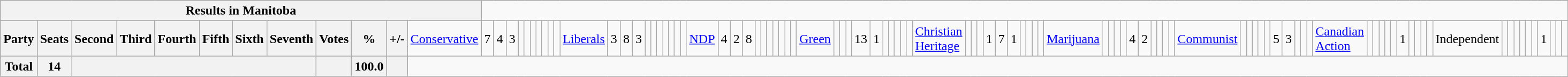<table class="wikitable">
<tr>
<th colspan=13>Results in Manitoba</th>
</tr>
<tr>
<th colspan=2>Party</th>
<th>Seats</th>
<th>Second</th>
<th>Third</th>
<th>Fourth</th>
<th>Fifth</th>
<th>Sixth</th>
<th>Seventh</th>
<th>Votes</th>
<th>%</th>
<th>+/-<br></th>
<td><a href='#'>Conservative</a></td>
<td align="right">7</td>
<td align="right">4</td>
<td align="right">3</td>
<td align="right"></td>
<td align="right"></td>
<td align="right"></td>
<td align="right"></td>
<td align="right"></td>
<td align="right"></td>
<td align="right"><br></td>
<td><a href='#'>Liberals</a></td>
<td align="right">3</td>
<td align="right">8</td>
<td align="right">3</td>
<td align="right"></td>
<td align="right"></td>
<td align="right"></td>
<td align="right"></td>
<td align="right"></td>
<td align="right"></td>
<td align="right"><br></td>
<td><a href='#'>NDP</a></td>
<td align="right">4</td>
<td align="right">2</td>
<td align="right">8</td>
<td align="right"></td>
<td align="right"></td>
<td align="right"></td>
<td align="right"></td>
<td align="right"></td>
<td align="right"></td>
<td align="right"><br></td>
<td><a href='#'>Green</a></td>
<td align="right"></td>
<td align="right"></td>
<td align="right"></td>
<td align="right">13</td>
<td align="right">1</td>
<td align="right"></td>
<td align="right"></td>
<td align="right"></td>
<td align="right"></td>
<td align="right"><br></td>
<td><a href='#'>Christian Heritage</a></td>
<td align="right"></td>
<td align="right"></td>
<td align="right"></td>
<td align="right">1</td>
<td align="right">7</td>
<td align="right">1</td>
<td align="right"></td>
<td align="right"></td>
<td align="right"></td>
<td align="right"><br></td>
<td><a href='#'>Marijuana</a></td>
<td align="right"></td>
<td align="right"></td>
<td align="right"></td>
<td align="right"></td>
<td align="right">4</td>
<td align="right">2</td>
<td align="right"></td>
<td align="right"></td>
<td align="right"></td>
<td align="right"><br></td>
<td><a href='#'>Communist</a></td>
<td align="right"></td>
<td align="right"></td>
<td align="right"></td>
<td align="right"></td>
<td align="right"></td>
<td align="right">5</td>
<td align="right">3</td>
<td align="right"></td>
<td align="right"></td>
<td align="right"><br></td>
<td><a href='#'>Canadian Action</a></td>
<td align="right"></td>
<td align="right"></td>
<td align="right"></td>
<td align="right"></td>
<td align="right"></td>
<td align="right">1</td>
<td align="right"></td>
<td align="right"></td>
<td align="right"></td>
<td align="right"><br></td>
<td>Independent</td>
<td align="right"></td>
<td align="right"></td>
<td align="right"></td>
<td align="right"></td>
<td align="right"></td>
<td align="right"></td>
<td align="right">1</td>
<td align="right"></td>
<td align="right"></td>
<td align="right"></td>
</tr>
<tr>
<th colspan="2">Total</th>
<th>14</th>
<th colspan="6"></th>
<th></th>
<th>100.0</th>
<th></th>
</tr>
</table>
